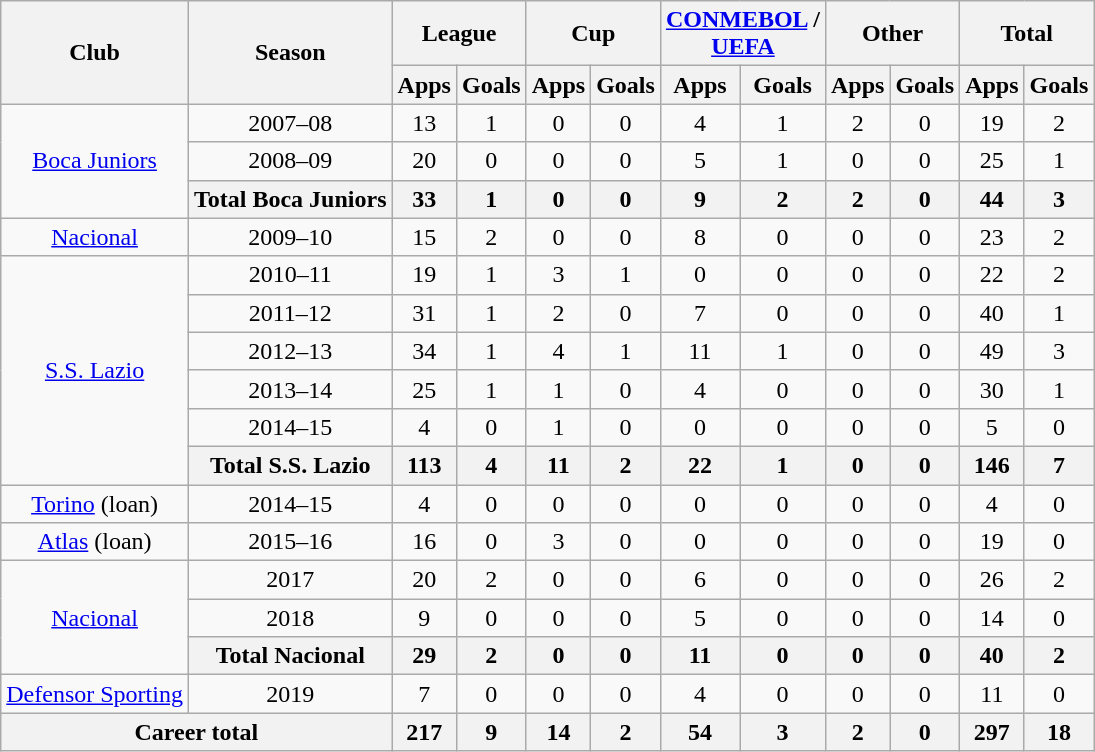<table class="wikitable" style="text-align: center;">
<tr>
<th rowspan="2">Club</th>
<th rowspan="2">Season</th>
<th colspan="2">League</th>
<th colspan="2">Cup</th>
<th colspan="2"><a href='#'>CONMEBOL</a> /<br><a href='#'>UEFA</a></th>
<th colspan="2">Other</th>
<th colspan="2">Total</th>
</tr>
<tr>
<th>Apps</th>
<th>Goals</th>
<th>Apps</th>
<th>Goals</th>
<th>Apps</th>
<th>Goals</th>
<th>Apps</th>
<th>Goals</th>
<th>Apps</th>
<th>Goals</th>
</tr>
<tr>
<td rowspan="3"><a href='#'>Boca Juniors</a></td>
<td>2007–08</td>
<td>13</td>
<td>1</td>
<td>0</td>
<td>0</td>
<td>4</td>
<td>1</td>
<td>2</td>
<td>0</td>
<td>19</td>
<td>2</td>
</tr>
<tr>
<td>2008–09</td>
<td>20</td>
<td>0</td>
<td>0</td>
<td>0</td>
<td>5</td>
<td>1</td>
<td>0</td>
<td>0</td>
<td>25</td>
<td>1</td>
</tr>
<tr>
<th>Total Boca Juniors</th>
<th>33</th>
<th>1</th>
<th>0</th>
<th>0</th>
<th>9</th>
<th>2</th>
<th>2</th>
<th>0</th>
<th>44</th>
<th>3</th>
</tr>
<tr>
<td><a href='#'>Nacional</a></td>
<td>2009–10</td>
<td>15</td>
<td>2</td>
<td>0</td>
<td>0</td>
<td>8</td>
<td>0</td>
<td>0</td>
<td>0</td>
<td>23</td>
<td>2</td>
</tr>
<tr>
<td rowspan="6"><a href='#'>S.S. Lazio</a></td>
<td>2010–11</td>
<td>19</td>
<td>1</td>
<td>3</td>
<td>1</td>
<td>0</td>
<td>0</td>
<td>0</td>
<td>0</td>
<td>22</td>
<td>2</td>
</tr>
<tr>
<td>2011–12</td>
<td>31</td>
<td>1</td>
<td>2</td>
<td>0</td>
<td>7</td>
<td>0</td>
<td>0</td>
<td>0</td>
<td>40</td>
<td>1</td>
</tr>
<tr>
<td>2012–13</td>
<td>34</td>
<td>1</td>
<td>4</td>
<td>1</td>
<td>11</td>
<td>1</td>
<td>0</td>
<td>0</td>
<td>49</td>
<td>3</td>
</tr>
<tr>
<td>2013–14</td>
<td>25</td>
<td>1</td>
<td>1</td>
<td>0</td>
<td>4</td>
<td>0</td>
<td>0</td>
<td>0</td>
<td>30</td>
<td>1</td>
</tr>
<tr>
<td>2014–15</td>
<td>4</td>
<td>0</td>
<td>1</td>
<td>0</td>
<td>0</td>
<td>0</td>
<td>0</td>
<td>0</td>
<td>5</td>
<td>0</td>
</tr>
<tr>
<th>Total S.S. Lazio</th>
<th>113</th>
<th>4</th>
<th>11</th>
<th>2</th>
<th>22</th>
<th>1</th>
<th>0</th>
<th>0</th>
<th>146</th>
<th>7</th>
</tr>
<tr>
<td><a href='#'>Torino</a> (loan)</td>
<td>2014–15</td>
<td>4</td>
<td>0</td>
<td>0</td>
<td>0</td>
<td>0</td>
<td>0</td>
<td>0</td>
<td>0</td>
<td>4</td>
<td>0</td>
</tr>
<tr>
<td><a href='#'>Atlas</a> (loan)</td>
<td>2015–16</td>
<td>16</td>
<td>0</td>
<td>3</td>
<td>0</td>
<td>0</td>
<td>0</td>
<td>0</td>
<td>0</td>
<td>19</td>
<td>0</td>
</tr>
<tr>
<td rowspan=3><a href='#'>Nacional</a></td>
<td>2017</td>
<td>20</td>
<td>2</td>
<td>0</td>
<td>0</td>
<td>6</td>
<td>0</td>
<td>0</td>
<td>0</td>
<td>26</td>
<td>2</td>
</tr>
<tr>
<td>2018</td>
<td>9</td>
<td>0</td>
<td>0</td>
<td>0</td>
<td>5</td>
<td>0</td>
<td>0</td>
<td>0</td>
<td>14</td>
<td>0</td>
</tr>
<tr>
<th>Total Nacional</th>
<th>29</th>
<th>2</th>
<th>0</th>
<th>0</th>
<th>11</th>
<th>0</th>
<th>0</th>
<th>0</th>
<th>40</th>
<th>2</th>
</tr>
<tr>
<td rowspan=1><a href='#'>Defensor Sporting</a></td>
<td>2019</td>
<td>7</td>
<td>0</td>
<td>0</td>
<td>0</td>
<td>4</td>
<td>0</td>
<td>0</td>
<td>0</td>
<td>11</td>
<td>0</td>
</tr>
<tr>
<th colspan="2">Career total</th>
<th>217</th>
<th>9</th>
<th>14</th>
<th>2</th>
<th>54</th>
<th>3</th>
<th>2</th>
<th>0</th>
<th>297</th>
<th>18</th>
</tr>
</table>
